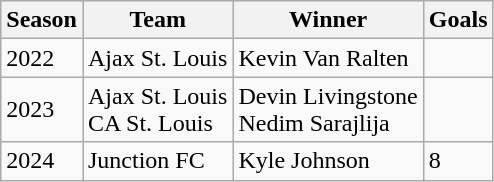<table class="wikitable">
<tr>
<th>Season</th>
<th>Team</th>
<th>Winner</th>
<th>Goals</th>
</tr>
<tr>
<td>2022</td>
<td>Ajax St. Louis</td>
<td>Kevin Van Ralten</td>
<td></td>
</tr>
<tr>
<td>2023</td>
<td>Ajax St. Louis<br>CA St. Louis</td>
<td>Devin Livingstone<br>Nedim Sarajlija</td>
<td></td>
</tr>
<tr>
<td>2024</td>
<td>Junction FC</td>
<td>Kyle Johnson</td>
<td>8</td>
</tr>
</table>
